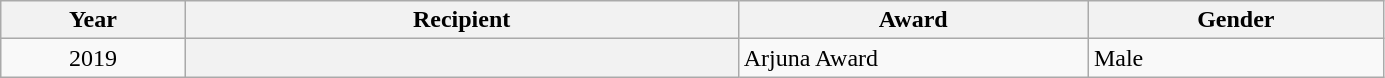<table class="wikitable plainrowheaders sortable" style="width:73%">
<tr>
<th scope="col" style="width:10%">Year</th>
<th scope="col" style="width:30%">Recipient</th>
<th scope="col" style="width:19%">Award</th>
<th scope="col" style="width:16%">Gender</th>
</tr>
<tr>
<td style="text-align:center;">2019</td>
<th scope="row"></th>
<td>Arjuna Award</td>
<td>Male</td>
</tr>
</table>
